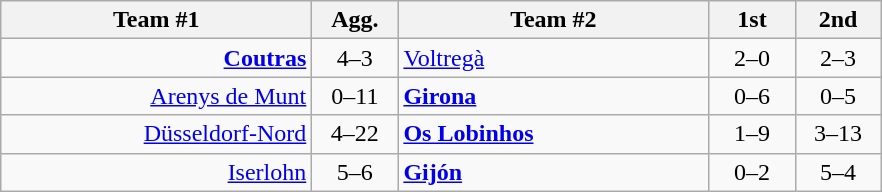<table class=wikitable style="text-align:center">
<tr>
<th width=200>Team #1</th>
<th width=50>Agg.</th>
<th width=200>Team #2</th>
<th width=50>1st</th>
<th width=50>2nd</th>
</tr>
<tr>
<td align=right><strong><a href='#'>Coutras</a></strong> </td>
<td align=center>4–3</td>
<td align=left> <a href='#'>Voltregà</a></td>
<td align=center>2–0</td>
<td align=center>2–3</td>
</tr>
<tr>
<td align=right><a href='#'>Arenys de Munt</a> </td>
<td align=center>0–11</td>
<td align=left> <strong><a href='#'>Girona</a></strong></td>
<td align=center>0–6</td>
<td align=center>0–5</td>
</tr>
<tr>
<td align=right><a href='#'>Düsseldorf-Nord</a> </td>
<td align=center>4–22</td>
<td align=left> <strong><a href='#'>Os Lobinhos</a></strong></td>
<td align=center>1–9</td>
<td align=center>3–13</td>
</tr>
<tr>
<td align=right><a href='#'>Iserlohn</a> </td>
<td align=center>5–6</td>
<td align=left> <strong><a href='#'>Gijón</a></strong></td>
<td align=center>0–2</td>
<td align=center>5–4</td>
</tr>
</table>
